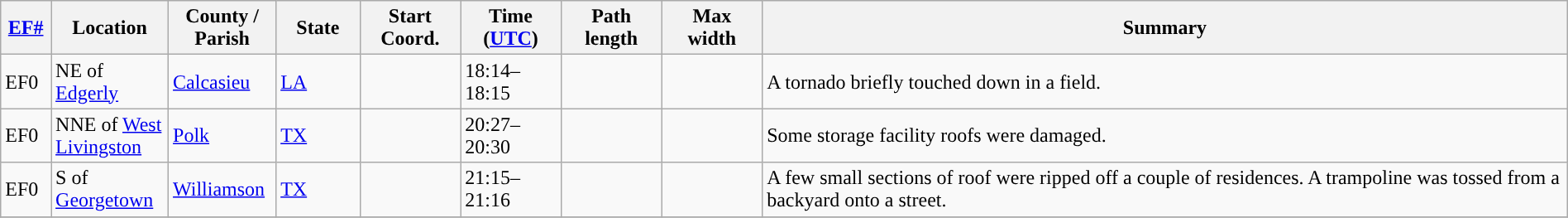<table class="wikitable sortable" style="width:100%;">
<tr>
<th scope="col"  style="width:3%; text-align:center;"><a href='#'>EF#</a></th>
<th scope="col"  style="width:7%; text-align:center;" class="unsortable">Location</th>
<th scope="col"  style="width:6%; text-align:center;" class="unsortable">County / Parish</th>
<th scope="col"  style="width:5%; text-align:center;">State</th>
<th scope="col"  style="width:6%; text-align:center;">Start Coord.</th>
<th scope="col"  style="width:6%; text-align:center;">Time (<a href='#'>UTC</a>)</th>
<th scope="col"  style="width:6%; text-align:center;">Path length</th>
<th scope="col"  style="width:6%; text-align:center;">Max width</th>
<th scope="col" class="unsortable" style="width:48%; text-align:center;">Summary</th>
</tr>
<tr>
<td>EF0</td>
<td>NE of <a href='#'>Edgerly</a></td>
<td><a href='#'>Calcasieu</a></td>
<td><a href='#'>LA</a></td>
<td></td>
<td>18:14–18:15</td>
<td></td>
<td></td>
<td>A tornado briefly touched down in a field.</td>
</tr>
<tr>
<td>EF0</td>
<td>NNE of <a href='#'>West Livingston</a></td>
<td><a href='#'>Polk</a></td>
<td><a href='#'>TX</a></td>
<td></td>
<td>20:27–20:30</td>
<td></td>
<td></td>
<td>Some storage facility roofs were damaged.</td>
</tr>
<tr>
<td>EF0</td>
<td>S of <a href='#'>Georgetown</a></td>
<td><a href='#'>Williamson</a></td>
<td><a href='#'>TX</a></td>
<td></td>
<td>21:15–21:16</td>
<td></td>
<td></td>
<td>A few small sections of roof were ripped off a couple of residences. A trampoline was tossed from a backyard onto a street.</td>
</tr>
<tr>
</tr>
</table>
